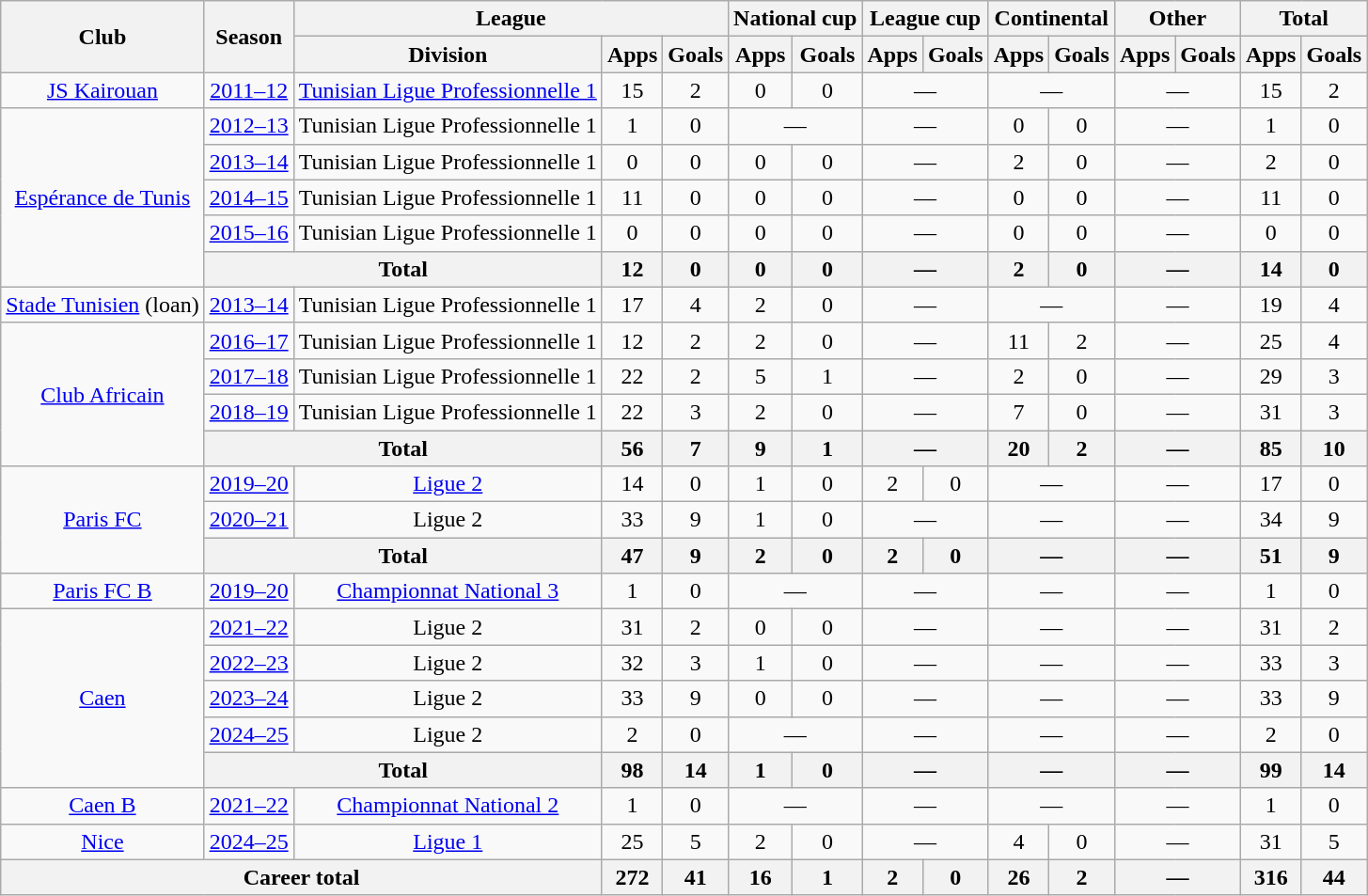<table class="wikitable" style="text-align: center;">
<tr>
<th rowspan=2>Club</th>
<th rowspan=2>Season</th>
<th colspan=3>League</th>
<th colspan=2>National cup</th>
<th colspan=2>League cup</th>
<th colspan=2>Continental</th>
<th colspan=2>Other</th>
<th colspan=2>Total</th>
</tr>
<tr>
<th>Division</th>
<th>Apps</th>
<th>Goals</th>
<th>Apps</th>
<th>Goals</th>
<th>Apps</th>
<th>Goals</th>
<th>Apps</th>
<th>Goals</th>
<th>Apps</th>
<th>Goals</th>
<th>Apps</th>
<th>Goals</th>
</tr>
<tr>
<td><a href='#'>JS Kairouan</a></td>
<td><a href='#'>2011–12</a></td>
<td><a href='#'>Tunisian Ligue Professionnelle 1</a></td>
<td>15</td>
<td>2</td>
<td>0</td>
<td>0</td>
<td colspan=2>—</td>
<td colspan=2>—</td>
<td colspan=2>—</td>
<td>15</td>
<td>2</td>
</tr>
<tr>
<td rowspan=5><a href='#'>Espérance de Tunis</a></td>
<td><a href='#'>2012–13</a></td>
<td>Tunisian Ligue Professionnelle 1</td>
<td>1</td>
<td>0</td>
<td colspan=2>—</td>
<td colspan=2>—</td>
<td>0</td>
<td>0</td>
<td colspan=2>—</td>
<td>1</td>
<td>0</td>
</tr>
<tr>
<td><a href='#'>2013–14</a></td>
<td>Tunisian Ligue Professionnelle 1</td>
<td>0</td>
<td>0</td>
<td>0</td>
<td>0</td>
<td colspan=2>—</td>
<td>2</td>
<td>0</td>
<td colspan=2>—</td>
<td>2</td>
<td>0</td>
</tr>
<tr>
<td><a href='#'>2014–15</a></td>
<td>Tunisian Ligue Professionnelle 1</td>
<td>11</td>
<td>0</td>
<td>0</td>
<td>0</td>
<td colspan=2>—</td>
<td>0</td>
<td>0</td>
<td colspan=2>—</td>
<td>11</td>
<td>0</td>
</tr>
<tr>
<td><a href='#'>2015–16</a></td>
<td>Tunisian Ligue Professionnelle 1</td>
<td>0</td>
<td>0</td>
<td>0</td>
<td>0</td>
<td colspan=2>—</td>
<td>0</td>
<td>0</td>
<td colspan=2>—</td>
<td>0</td>
<td>0</td>
</tr>
<tr>
<th colspan=2>Total</th>
<th>12</th>
<th>0</th>
<th>0</th>
<th>0</th>
<th colspan=2>—</th>
<th>2</th>
<th>0</th>
<th colspan=2>—</th>
<th>14</th>
<th>0</th>
</tr>
<tr>
<td><a href='#'>Stade Tunisien</a> (loan)</td>
<td><a href='#'>2013–14</a></td>
<td>Tunisian Ligue Professionnelle 1</td>
<td>17</td>
<td>4</td>
<td>2</td>
<td>0</td>
<td colspan=2>—</td>
<td colspan=2>—</td>
<td colspan=2>—</td>
<td>19</td>
<td>4</td>
</tr>
<tr>
<td rowspan=4><a href='#'>Club Africain</a></td>
<td><a href='#'>2016–17</a></td>
<td>Tunisian Ligue Professionnelle 1</td>
<td>12</td>
<td>2</td>
<td>2</td>
<td>0</td>
<td colspan=2>—</td>
<td>11</td>
<td>2</td>
<td colspan=2>—</td>
<td>25</td>
<td>4</td>
</tr>
<tr>
<td><a href='#'>2017–18</a></td>
<td>Tunisian Ligue Professionnelle 1</td>
<td>22</td>
<td>2</td>
<td>5</td>
<td>1</td>
<td colspan=2>—</td>
<td>2</td>
<td>0</td>
<td colspan=2>—</td>
<td>29</td>
<td>3</td>
</tr>
<tr>
<td><a href='#'>2018–19</a></td>
<td>Tunisian Ligue Professionnelle 1</td>
<td>22</td>
<td>3</td>
<td>2</td>
<td>0</td>
<td colspan=2>—</td>
<td>7</td>
<td>0</td>
<td colspan=2>—</td>
<td>31</td>
<td>3</td>
</tr>
<tr>
<th colspan=2>Total</th>
<th>56</th>
<th>7</th>
<th>9</th>
<th>1</th>
<th colspan=2>—</th>
<th>20</th>
<th>2</th>
<th colspan=2>—</th>
<th>85</th>
<th>10</th>
</tr>
<tr>
<td rowspan=3><a href='#'>Paris FC</a></td>
<td><a href='#'>2019–20</a></td>
<td><a href='#'>Ligue 2</a></td>
<td>14</td>
<td>0</td>
<td>1</td>
<td>0</td>
<td>2</td>
<td>0</td>
<td colspan=2>—</td>
<td colspan=2>—</td>
<td>17</td>
<td>0</td>
</tr>
<tr>
<td><a href='#'>2020–21</a></td>
<td>Ligue 2</td>
<td>33</td>
<td>9</td>
<td>1</td>
<td>0</td>
<td colspan=2>—</td>
<td colspan=2>—</td>
<td colspan=2>—</td>
<td>34</td>
<td>9</td>
</tr>
<tr>
<th colspan=2>Total</th>
<th>47</th>
<th>9</th>
<th>2</th>
<th>0</th>
<th>2</th>
<th>0</th>
<th colspan=2>—</th>
<th colspan=2>—</th>
<th>51</th>
<th>9</th>
</tr>
<tr>
<td><a href='#'>Paris FC B</a></td>
<td><a href='#'>2019–20</a></td>
<td><a href='#'>Championnat National 3</a></td>
<td>1</td>
<td>0</td>
<td colspan=2>—</td>
<td colspan=2>—</td>
<td colspan=2>—</td>
<td colspan=2>—</td>
<td>1</td>
<td>0</td>
</tr>
<tr>
<td rowspan=5><a href='#'>Caen</a></td>
<td><a href='#'>2021–22</a></td>
<td>Ligue 2</td>
<td>31</td>
<td>2</td>
<td>0</td>
<td>0</td>
<td colspan=2>—</td>
<td colspan=2>—</td>
<td colspan=2>—</td>
<td>31</td>
<td>2</td>
</tr>
<tr>
<td><a href='#'>2022–23</a></td>
<td>Ligue 2</td>
<td>32</td>
<td>3</td>
<td>1</td>
<td>0</td>
<td colspan=2>—</td>
<td colspan=2>—</td>
<td colspan=2>—</td>
<td>33</td>
<td>3</td>
</tr>
<tr>
<td><a href='#'>2023–24</a></td>
<td>Ligue 2</td>
<td>33</td>
<td>9</td>
<td>0</td>
<td>0</td>
<td colspan=2>—</td>
<td colspan=2>—</td>
<td colspan=2>—</td>
<td>33</td>
<td>9</td>
</tr>
<tr>
<td><a href='#'>2024–25</a></td>
<td>Ligue 2</td>
<td>2</td>
<td>0</td>
<td colspan=2>—</td>
<td colspan=2>—</td>
<td colspan=2>—</td>
<td colspan=2>—</td>
<td>2</td>
<td>0</td>
</tr>
<tr>
<th colspan=2>Total</th>
<th>98</th>
<th>14</th>
<th>1</th>
<th>0</th>
<th colspan=2>—</th>
<th colspan=2>—</th>
<th colspan=2>—</th>
<th>99</th>
<th>14</th>
</tr>
<tr>
<td><a href='#'>Caen B</a></td>
<td><a href='#'>2021–22</a></td>
<td><a href='#'>Championnat National 2</a></td>
<td>1</td>
<td>0</td>
<td colspan=2>—</td>
<td colspan=2>—</td>
<td colspan=2>—</td>
<td colspan=2>—</td>
<td>1</td>
<td>0</td>
</tr>
<tr>
<td><a href='#'>Nice</a></td>
<td><a href='#'>2024–25</a></td>
<td><a href='#'>Ligue 1</a></td>
<td>25</td>
<td>5</td>
<td>2</td>
<td>0</td>
<td colspan=2>—</td>
<td>4</td>
<td>0</td>
<td colspan=2>—</td>
<td>31</td>
<td>5</td>
</tr>
<tr>
<th colspan=3>Career total</th>
<th>272</th>
<th>41</th>
<th>16</th>
<th>1</th>
<th>2</th>
<th>0</th>
<th>26</th>
<th>2</th>
<th colspan=2>—</th>
<th>316</th>
<th>44</th>
</tr>
</table>
